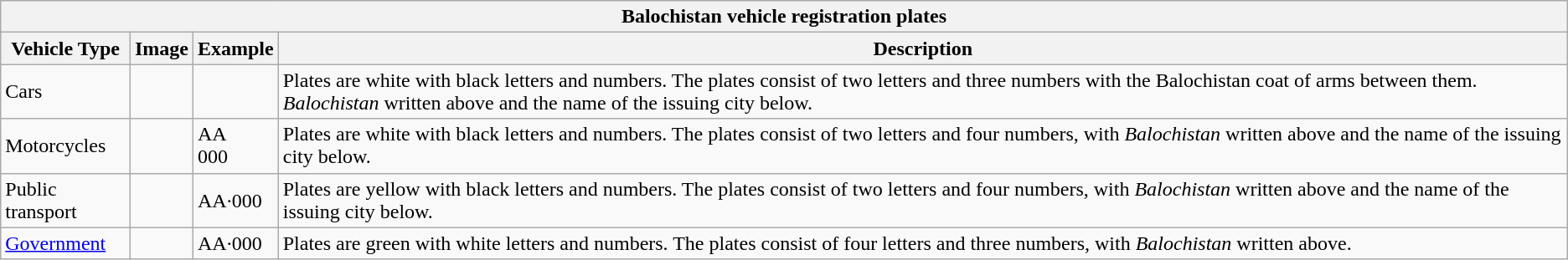<table class="wikitable" style="font-size: 100%">
<tr>
<th colspan="4">Balochistan vehicle registration plates</th>
</tr>
<tr>
<th>Vehicle Type</th>
<th>Image</th>
<th>Example</th>
<th>Description</th>
</tr>
<tr>
<td>Cars</td>
<td></td>
<td></td>
<td>Plates are white with black letters and numbers. The plates consist of two letters and three numbers with the Balochistan coat of arms between them. <em>Balochistan</em> written above and the name of the issuing city below.</td>
</tr>
<tr>
<td>Motorcycles</td>
<td></td>
<td>AA<br>000</td>
<td>Plates are white with black letters and numbers. The plates consist of two letters and four numbers, with <em>Balochistan</em> written above and the name of the issuing city below.</td>
</tr>
<tr>
<td>Public transport</td>
<td></td>
<td>AA·000</td>
<td>Plates are yellow with black letters and numbers. The plates consist of two letters and four numbers, with <em>Balochistan</em> written above and the name of the issuing city below.</td>
</tr>
<tr>
<td><a href='#'>Government</a></td>
<td></td>
<td>AA·000</td>
<td>Plates are green with white letters and numbers. The plates consist of four letters and three numbers, with <em>Balochistan</em> written above.</td>
</tr>
</table>
